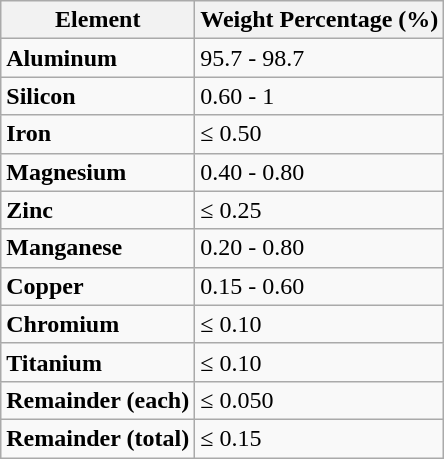<table class="wikitable">
<tr>
<th>Element </th>
<th>Weight Percentage (%)</th>
</tr>
<tr>
<td><strong>Aluminum</strong></td>
<td>95.7 - 98.7</td>
</tr>
<tr>
<td><strong>Silicon</strong></td>
<td>0.60 - 1</td>
</tr>
<tr>
<td><strong>Iron</strong></td>
<td>≤ 0.50</td>
</tr>
<tr>
<td><strong>Magnesium</strong></td>
<td>0.40 - 0.80</td>
</tr>
<tr>
<td><strong>Zinc</strong></td>
<td>≤ 0.25</td>
</tr>
<tr>
<td><strong>Manganese</strong></td>
<td>0.20 - 0.80</td>
</tr>
<tr>
<td><strong>Copper</strong></td>
<td>0.15 - 0.60</td>
</tr>
<tr>
<td><strong>Chromium</strong></td>
<td>≤ 0.10</td>
</tr>
<tr>
<td><strong>Titanium</strong></td>
<td>≤ 0.10</td>
</tr>
<tr>
<td><strong>Remainder (each)</strong></td>
<td>≤ 0.050</td>
</tr>
<tr>
<td><strong>Remainder (total)</strong></td>
<td>≤ 0.15</td>
</tr>
</table>
